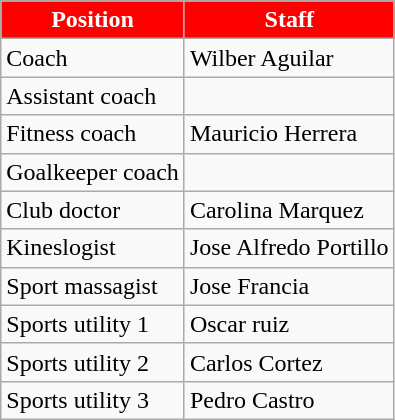<table class="wikitable">
<tr>
<th style="color:White; background:#FF0000;">Position</th>
<th style="color:White; background:#FF0000;">Staff</th>
</tr>
<tr>
<td>Coach</td>
<td> Wilber Aguilar</td>
</tr>
<tr>
<td>Assistant coach</td>
<td></td>
</tr>
<tr>
<td>Fitness coach</td>
<td> Mauricio Herrera</td>
</tr>
<tr>
<td>Goalkeeper coach</td>
<td></td>
</tr>
<tr>
<td>Club doctor</td>
<td> Carolina Marquez</td>
</tr>
<tr>
<td>Kineslogist</td>
<td> Jose Alfredo Portillo</td>
</tr>
<tr>
<td>Sport massagist</td>
<td> Jose Francia</td>
</tr>
<tr>
<td>Sports utility 1</td>
<td> Oscar ruiz</td>
</tr>
<tr>
<td>Sports utility 2</td>
<td> Carlos Cortez</td>
</tr>
<tr>
<td>Sports utility 3</td>
<td> Pedro Castro</td>
</tr>
</table>
